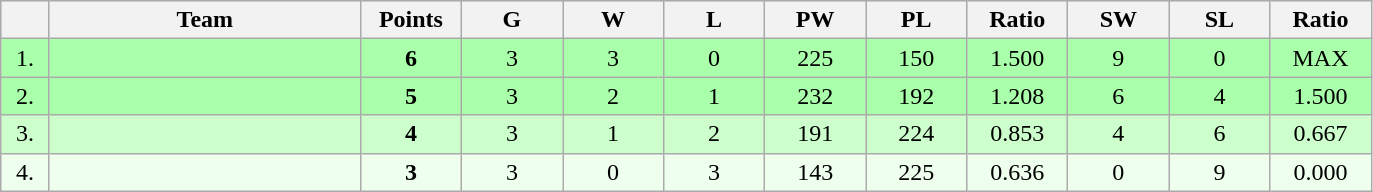<table class=wikitable style="text-align:center">
<tr bgcolor="#DCDCDC">
<th width="25"></th>
<th width="200">Team</th>
<th width="60">Points</th>
<th width="60">G</th>
<th width="60">W</th>
<th width="60">L</th>
<th width="60">PW</th>
<th width="60">PL</th>
<th width="60">Ratio</th>
<th width="60">SW</th>
<th width="60">SL</th>
<th width="60">Ratio</th>
</tr>
<tr bgcolor=#AAFFAA>
<td>1.</td>
<td align=left></td>
<td><strong>6</strong></td>
<td>3</td>
<td>3</td>
<td>0</td>
<td>225</td>
<td>150</td>
<td>1.500</td>
<td>9</td>
<td>0</td>
<td>MAX</td>
</tr>
<tr bgcolor=#AAFFAA>
<td>2.</td>
<td align=left></td>
<td><strong>5</strong></td>
<td>3</td>
<td>2</td>
<td>1</td>
<td>232</td>
<td>192</td>
<td>1.208</td>
<td>6</td>
<td>4</td>
<td>1.500</td>
</tr>
<tr bgcolor=#CCFFCC>
<td>3.</td>
<td align=left></td>
<td><strong>4</strong></td>
<td>3</td>
<td>1</td>
<td>2</td>
<td>191</td>
<td>224</td>
<td>0.853</td>
<td>4</td>
<td>6</td>
<td>0.667</td>
</tr>
<tr bgcolor=#EEFFEE>
<td>4.</td>
<td align=left></td>
<td><strong>3</strong></td>
<td>3</td>
<td>0</td>
<td>3</td>
<td>143</td>
<td>225</td>
<td>0.636</td>
<td>0</td>
<td>9</td>
<td>0.000</td>
</tr>
</table>
